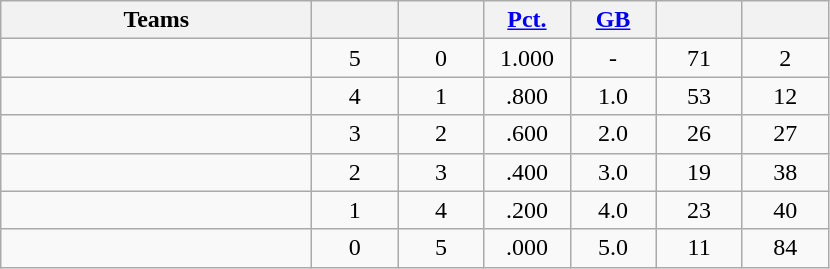<table class="wikitable" style="text-align:center;">
<tr>
<th width=200px>Teams</th>
<th width=50px></th>
<th width=50px></th>
<th width=50px><a href='#'>Pct.</a></th>
<th width=50px><a href='#'>GB</a></th>
<th width=50px></th>
<th width=50px></th>
</tr>
<tr style="background-color:">
<td align=left></td>
<td>5</td>
<td>0</td>
<td>1.000</td>
<td>-</td>
<td>71</td>
<td>2</td>
</tr>
<tr style="background-color:">
<td align=left></td>
<td>4</td>
<td>1</td>
<td>.800</td>
<td>1.0</td>
<td>53</td>
<td>12</td>
</tr>
<tr style="background-color:">
<td align=left></td>
<td>3</td>
<td>2</td>
<td>.600</td>
<td>2.0</td>
<td>26</td>
<td>27</td>
</tr>
<tr style="background-color:">
<td align=left></td>
<td>2</td>
<td>3</td>
<td>.400</td>
<td>3.0</td>
<td>19</td>
<td>38</td>
</tr>
<tr style="background-color:">
<td align=left></td>
<td>1</td>
<td>4</td>
<td>.200</td>
<td>4.0</td>
<td>23</td>
<td>40</td>
</tr>
<tr style="background-color:">
<td align=left></td>
<td>0</td>
<td>5</td>
<td>.000</td>
<td>5.0</td>
<td>11</td>
<td>84</td>
</tr>
</table>
